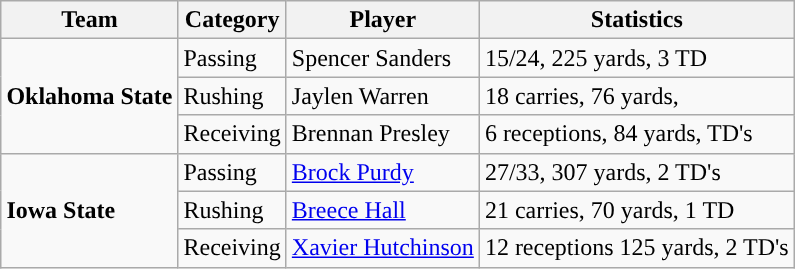<table class="wikitable" style="float: right;">
<tr>
<th>Team</th>
<th>Category</th>
<th>Player</th>
<th>Statistics</th>
</tr>
<tr>
<td rowspan=3><strong>Oklahoma State</strong></td>
<td>Passing</td>
<td>Spencer Sanders</td>
<td>15/24, 225 yards, 3 TD</td>
</tr>
<tr>
<td>Rushing</td>
<td>Jaylen Warren</td>
<td>18 carries, 76 yards,</td>
</tr>
<tr>
<td>Receiving</td>
<td>Brennan Presley</td>
<td>6 receptions, 84 yards, TD's</td>
</tr>
<tr>
<td rowspan=3><strong>Iowa State</strong></td>
<td>Passing</td>
<td><a href='#'>Brock Purdy</a></td>
<td>27/33, 307 yards, 2 TD's</td>
</tr>
<tr>
<td>Rushing</td>
<td><a href='#'>Breece Hall</a></td>
<td>21 carries, 70 yards, 1 TD</td>
</tr>
<tr>
<td>Receiving</td>
<td><a href='#'>Xavier Hutchinson</a></td>
<td>12 receptions 125 yards, 2 TD's</td>
</tr>
</table>
